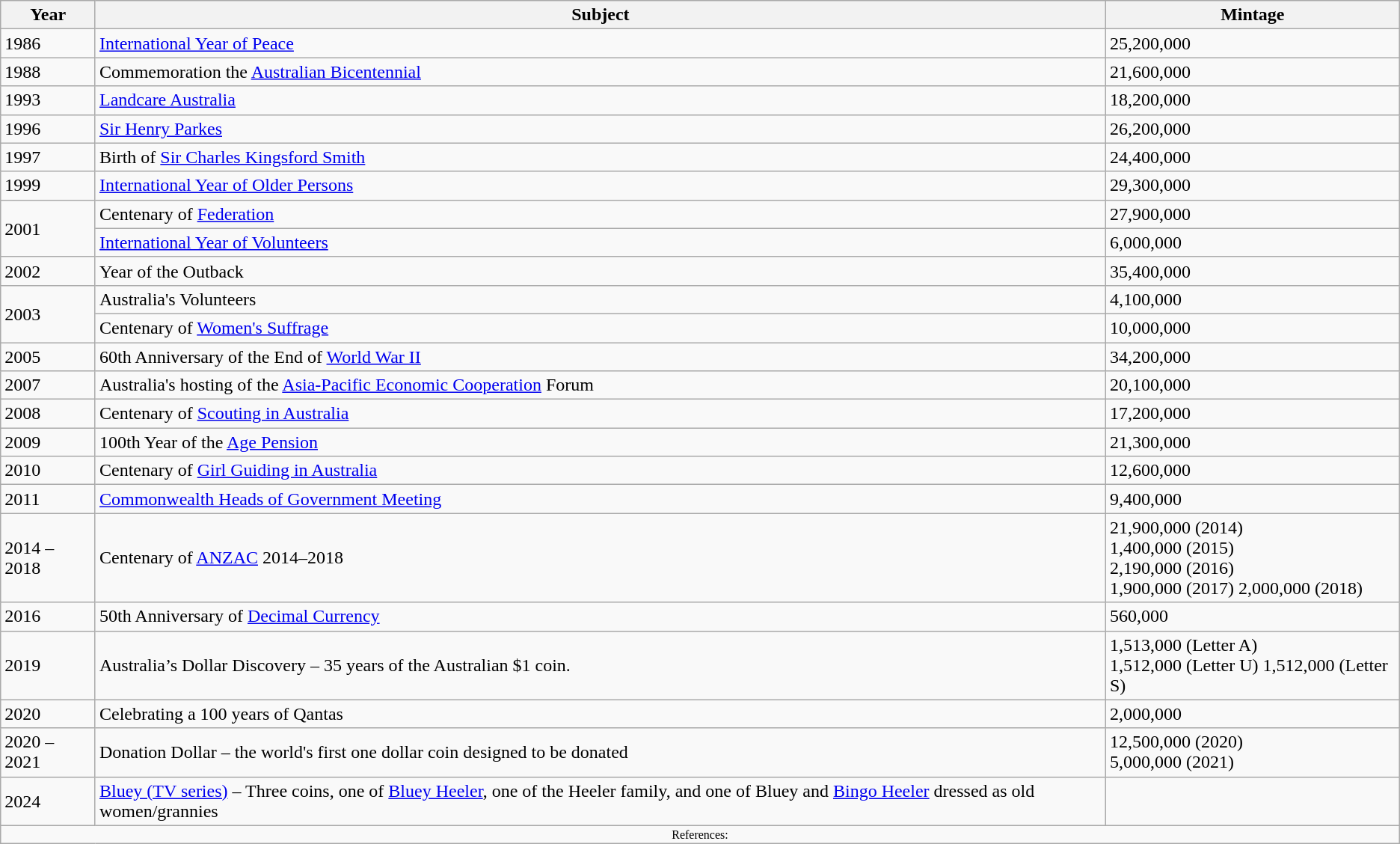<table class="wikitable">
<tr>
<th>Year</th>
<th>Subject</th>
<th>Mintage</th>
</tr>
<tr>
<td>1986</td>
<td><a href='#'>International Year of Peace</a></td>
<td>25,200,000</td>
</tr>
<tr>
<td>1988</td>
<td>Commemoration the <a href='#'>Australian Bicentennial</a></td>
<td>21,600,000</td>
</tr>
<tr>
<td>1993</td>
<td><a href='#'>Landcare Australia</a></td>
<td>18,200,000</td>
</tr>
<tr>
<td>1996</td>
<td><a href='#'>Sir Henry Parkes</a></td>
<td>26,200,000</td>
</tr>
<tr>
<td>1997</td>
<td>Birth of <a href='#'>Sir Charles Kingsford Smith</a></td>
<td>24,400,000</td>
</tr>
<tr>
<td>1999</td>
<td><a href='#'>International Year of Older Persons</a></td>
<td>29,300,000</td>
</tr>
<tr>
<td rowspan="2">2001</td>
<td>Centenary of <a href='#'>Federation</a></td>
<td>27,900,000</td>
</tr>
<tr>
<td><a href='#'>International Year of Volunteers</a></td>
<td>6,000,000</td>
</tr>
<tr>
<td>2002</td>
<td>Year of the Outback</td>
<td>35,400,000</td>
</tr>
<tr>
<td rowspan="2">2003</td>
<td>Australia's Volunteers</td>
<td>4,100,000</td>
</tr>
<tr>
<td>Centenary of <a href='#'>Women's Suffrage</a></td>
<td>10,000,000</td>
</tr>
<tr>
<td>2005</td>
<td>60th Anniversary of the End of <a href='#'>World War II</a></td>
<td>34,200,000</td>
</tr>
<tr>
<td>2007</td>
<td>Australia's hosting of the <a href='#'>Asia-Pacific Economic Cooperation</a> Forum</td>
<td>20,100,000</td>
</tr>
<tr>
<td>2008</td>
<td>Centenary of <a href='#'>Scouting in Australia</a></td>
<td>17,200,000</td>
</tr>
<tr>
<td>2009</td>
<td>100th Year of the <a href='#'>Age Pension</a></td>
<td>21,300,000</td>
</tr>
<tr>
<td>2010</td>
<td>Centenary of <a href='#'>Girl Guiding in Australia</a></td>
<td>12,600,000</td>
</tr>
<tr>
<td>2011</td>
<td><a href='#'>Commonwealth Heads of Government Meeting</a></td>
<td>9,400,000</td>
</tr>
<tr>
<td>2014 –<br>2018</td>
<td>Centenary of <a href='#'>ANZAC</a> 2014–2018</td>
<td>21,900,000 (2014)<br>1,400,000 (2015)<br>2,190,000 (2016)<br>1,900,000
(2017)
2,000,000
(2018)</td>
</tr>
<tr>
<td>2016</td>
<td>50th Anniversary of <a href='#'>Decimal Currency</a></td>
<td>560,000</td>
</tr>
<tr>
<td>2019</td>
<td>Australia’s Dollar Discovery – 35 years of the Australian $1 coin.</td>
<td>1,513,000 (Letter A)<br>1,512,000 (Letter U)
1,512,000
(Letter S)</td>
</tr>
<tr>
<td>2020</td>
<td>Celebrating a 100 years of Qantas</td>
<td>2,000,000</td>
</tr>
<tr>
<td>2020 – 2021</td>
<td>Donation Dollar – the world's first one dollar coin designed to be donated</td>
<td>12,500,000 (2020)<br>5,000,000 (2021)</td>
</tr>
<tr>
<td>2024</td>
<td><a href='#'>Bluey (TV series)</a> – Three coins, one of <a href='#'>Bluey Heeler</a>, one of the Heeler family, and one of Bluey and <a href='#'>Bingo Heeler</a> dressed as old women/grannies</td>
<td></td>
</tr>
<tr>
<td colspan="3" style="text-align:center; font-size:8pt;" align="center">References:</td>
</tr>
</table>
